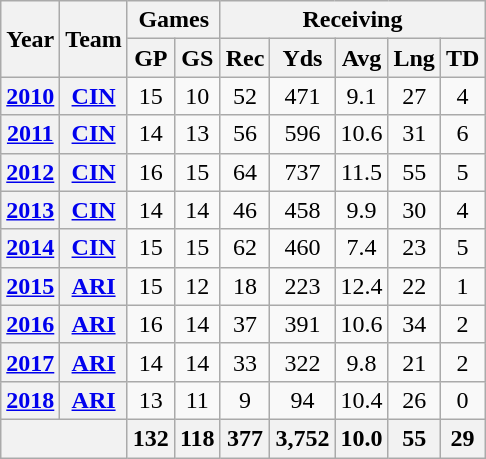<table class="wikitable" style="text-align:center;">
<tr>
<th rowspan="2">Year</th>
<th rowspan="2">Team</th>
<th colspan="2">Games</th>
<th colspan="5">Receiving</th>
</tr>
<tr>
<th>GP</th>
<th>GS</th>
<th>Rec</th>
<th>Yds</th>
<th>Avg</th>
<th>Lng</th>
<th>TD</th>
</tr>
<tr>
<th><a href='#'>2010</a></th>
<th><a href='#'>CIN</a></th>
<td>15</td>
<td>10</td>
<td>52</td>
<td>471</td>
<td>9.1</td>
<td>27</td>
<td>4</td>
</tr>
<tr>
<th><a href='#'>2011</a></th>
<th><a href='#'>CIN</a></th>
<td>14</td>
<td>13</td>
<td>56</td>
<td>596</td>
<td>10.6</td>
<td>31</td>
<td>6</td>
</tr>
<tr>
<th><a href='#'>2012</a></th>
<th><a href='#'>CIN</a></th>
<td>16</td>
<td>15</td>
<td>64</td>
<td>737</td>
<td>11.5</td>
<td>55</td>
<td>5</td>
</tr>
<tr>
<th><a href='#'>2013</a></th>
<th><a href='#'>CIN</a></th>
<td>14</td>
<td>14</td>
<td>46</td>
<td>458</td>
<td>9.9</td>
<td>30</td>
<td>4</td>
</tr>
<tr>
<th><a href='#'>2014</a></th>
<th><a href='#'>CIN</a></th>
<td>15</td>
<td>15</td>
<td>62</td>
<td>460</td>
<td>7.4</td>
<td>23</td>
<td>5</td>
</tr>
<tr>
<th><a href='#'>2015</a></th>
<th><a href='#'>ARI</a></th>
<td>15</td>
<td>12</td>
<td>18</td>
<td>223</td>
<td>12.4</td>
<td>22</td>
<td>1</td>
</tr>
<tr>
<th><a href='#'>2016</a></th>
<th><a href='#'>ARI</a></th>
<td>16</td>
<td>14</td>
<td>37</td>
<td>391</td>
<td>10.6</td>
<td>34</td>
<td>2</td>
</tr>
<tr>
<th><a href='#'>2017</a></th>
<th><a href='#'>ARI</a></th>
<td>14</td>
<td>14</td>
<td>33</td>
<td>322</td>
<td>9.8</td>
<td>21</td>
<td>2</td>
</tr>
<tr>
<th><a href='#'>2018</a></th>
<th><a href='#'>ARI</a></th>
<td>13</td>
<td>11</td>
<td>9</td>
<td>94</td>
<td>10.4</td>
<td>26</td>
<td>0</td>
</tr>
<tr>
<th colspan="2"></th>
<th>132</th>
<th>118</th>
<th>377</th>
<th>3,752</th>
<th>10.0</th>
<th>55</th>
<th>29</th>
</tr>
</table>
